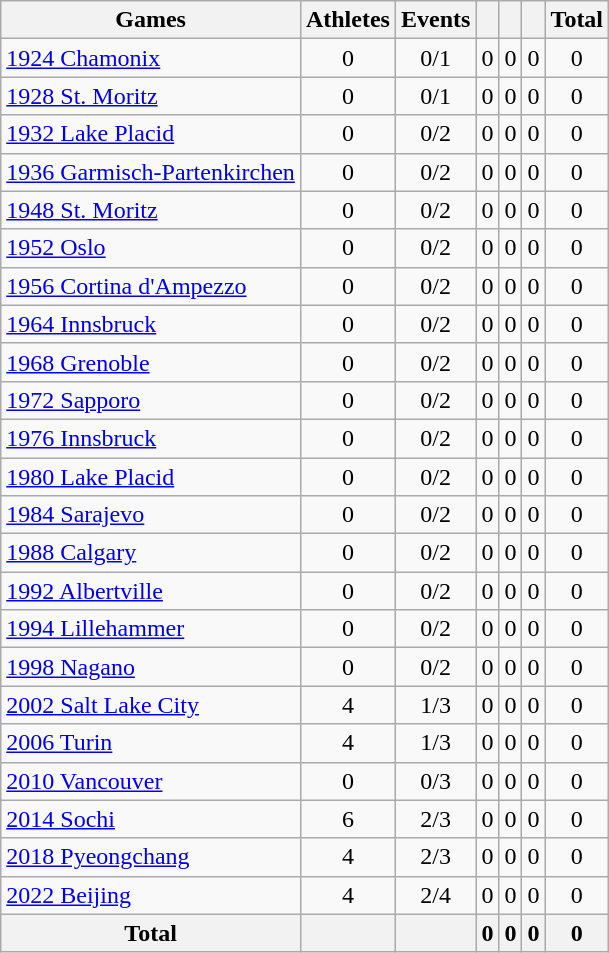<table class="wikitable sortable" style="text-align:center">
<tr>
<th>Games</th>
<th>Athletes</th>
<th>Events</th>
<th width:3em; font-weight:bold;"></th>
<th width:3em; font-weight:bold;"></th>
<th width:3em; font-weight:bold;"></th>
<th style="width:3; font-weight:bold;">Total</th>
</tr>
<tr>
<td align=left> <a href='#'>1924 Chamonix</a></td>
<td>0</td>
<td>0/1</td>
<td>0</td>
<td>0</td>
<td>0</td>
<td>0</td>
</tr>
<tr>
<td align=left> <a href='#'>1928 St. Moritz</a></td>
<td>0</td>
<td>0/1</td>
<td>0</td>
<td>0</td>
<td>0</td>
<td>0</td>
</tr>
<tr>
<td align=left> <a href='#'>1932 Lake Placid</a></td>
<td>0</td>
<td>0/2</td>
<td>0</td>
<td>0</td>
<td>0</td>
<td>0</td>
</tr>
<tr>
<td align=left> <a href='#'>1936 Garmisch-Partenkirchen</a></td>
<td>0</td>
<td>0/2</td>
<td>0</td>
<td>0</td>
<td>0</td>
<td>0</td>
</tr>
<tr>
<td align=left> <a href='#'>1948 St. Moritz</a></td>
<td>0</td>
<td>0/2</td>
<td>0</td>
<td>0</td>
<td>0</td>
<td>0</td>
</tr>
<tr>
<td align=left> <a href='#'>1952 Oslo</a></td>
<td>0</td>
<td>0/2</td>
<td>0</td>
<td>0</td>
<td>0</td>
<td>0</td>
</tr>
<tr>
<td align=left> <a href='#'>1956 Cortina d'Ampezzo</a></td>
<td>0</td>
<td>0/2</td>
<td>0</td>
<td>0</td>
<td>0</td>
<td>0</td>
</tr>
<tr>
<td align=left> <a href='#'>1964 Innsbruck</a></td>
<td>0</td>
<td>0/2</td>
<td>0</td>
<td>0</td>
<td>0</td>
<td>0</td>
</tr>
<tr>
<td align=left> <a href='#'>1968 Grenoble</a></td>
<td>0</td>
<td>0/2</td>
<td>0</td>
<td>0</td>
<td>0</td>
<td>0</td>
</tr>
<tr>
<td align=left> <a href='#'>1972 Sapporo</a></td>
<td>0</td>
<td>0/2</td>
<td>0</td>
<td>0</td>
<td>0</td>
<td>0</td>
</tr>
<tr>
<td align=left> <a href='#'>1976 Innsbruck</a></td>
<td>0</td>
<td>0/2</td>
<td>0</td>
<td>0</td>
<td>0</td>
<td>0</td>
</tr>
<tr>
<td align=left> <a href='#'>1980 Lake Placid</a></td>
<td>0</td>
<td>0/2</td>
<td>0</td>
<td>0</td>
<td>0</td>
<td>0</td>
</tr>
<tr>
<td align=left> <a href='#'>1984 Sarajevo</a></td>
<td>0</td>
<td>0/2</td>
<td>0</td>
<td>0</td>
<td>0</td>
<td>0</td>
</tr>
<tr>
<td align=left> <a href='#'>1988 Calgary</a></td>
<td>0</td>
<td>0/2</td>
<td>0</td>
<td>0</td>
<td>0</td>
<td>0</td>
</tr>
<tr>
<td align=left> <a href='#'>1992 Albertville</a></td>
<td>0</td>
<td>0/2</td>
<td>0</td>
<td>0</td>
<td>0</td>
<td>0</td>
</tr>
<tr>
<td align=left> <a href='#'>1994 Lillehammer</a></td>
<td>0</td>
<td>0/2</td>
<td>0</td>
<td>0</td>
<td>0</td>
<td>0</td>
</tr>
<tr>
<td align=left> <a href='#'>1998 Nagano</a></td>
<td>0</td>
<td>0/2</td>
<td>0</td>
<td>0</td>
<td>0</td>
<td>0</td>
</tr>
<tr>
<td align=left> <a href='#'>2002 Salt Lake City</a></td>
<td>4</td>
<td>1/3</td>
<td>0</td>
<td>0</td>
<td>0</td>
<td>0</td>
</tr>
<tr>
<td align=left> <a href='#'>2006 Turin</a></td>
<td>4</td>
<td>1/3</td>
<td>0</td>
<td>0</td>
<td>0</td>
<td>0</td>
</tr>
<tr>
<td align=left> <a href='#'>2010 Vancouver</a></td>
<td>0</td>
<td>0/3</td>
<td>0</td>
<td>0</td>
<td>0</td>
<td>0</td>
</tr>
<tr>
<td align=left> <a href='#'>2014 Sochi</a></td>
<td>6</td>
<td>2/3</td>
<td>0</td>
<td>0</td>
<td>0</td>
<td>0</td>
</tr>
<tr>
<td align=left> <a href='#'>2018 Pyeongchang</a></td>
<td>4</td>
<td>2/3</td>
<td>0</td>
<td>0</td>
<td>0</td>
<td>0</td>
</tr>
<tr>
<td align=left> <a href='#'>2022 Beijing</a></td>
<td>4</td>
<td>2/4</td>
<td>0</td>
<td>0</td>
<td>0</td>
<td>0</td>
</tr>
<tr>
<th>Total</th>
<th></th>
<th></th>
<th>0</th>
<th>0</th>
<th>0</th>
<th>0</th>
</tr>
</table>
